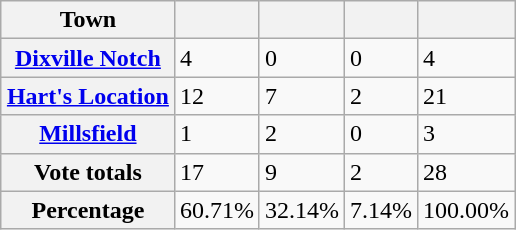<table class="wikitable sortable" style=margin:auto;margin:auto>
<tr valign=bottom>
<th>Town</th>
<th></th>
<th></th>
<th></th>
<th></th>
</tr>
<tr>
<th><a href='#'>Dixville Notch</a></th>
<td>4</td>
<td>0</td>
<td>0</td>
<td>4</td>
</tr>
<tr>
<th><a href='#'>Hart's Location</a></th>
<td>12</td>
<td>7</td>
<td>2</td>
<td>21</td>
</tr>
<tr>
<th><a href='#'>Millsfield</a></th>
<td>1</td>
<td>2</td>
<td>0</td>
<td>3</td>
</tr>
<tr>
<th>Vote totals</th>
<td>17</td>
<td>9</td>
<td>2</td>
<td>28</td>
</tr>
<tr>
<th>Percentage</th>
<td>60.71%</td>
<td>32.14%</td>
<td>7.14%</td>
<td>100.00%</td>
</tr>
</table>
